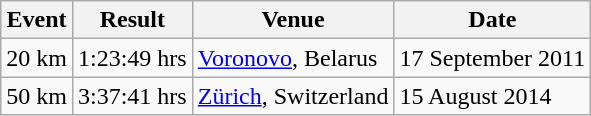<table class="wikitable">
<tr>
<th>Event</th>
<th>Result</th>
<th>Venue</th>
<th>Date</th>
</tr>
<tr>
<td>20 km</td>
<td>1:23:49 hrs</td>
<td><a href='#'>Voronovo</a>, Belarus</td>
<td>17 September 2011</td>
</tr>
<tr>
<td>50 km</td>
<td>3:37:41 hrs</td>
<td><a href='#'>Zürich</a>, Switzerland</td>
<td>15 August 2014</td>
</tr>
</table>
